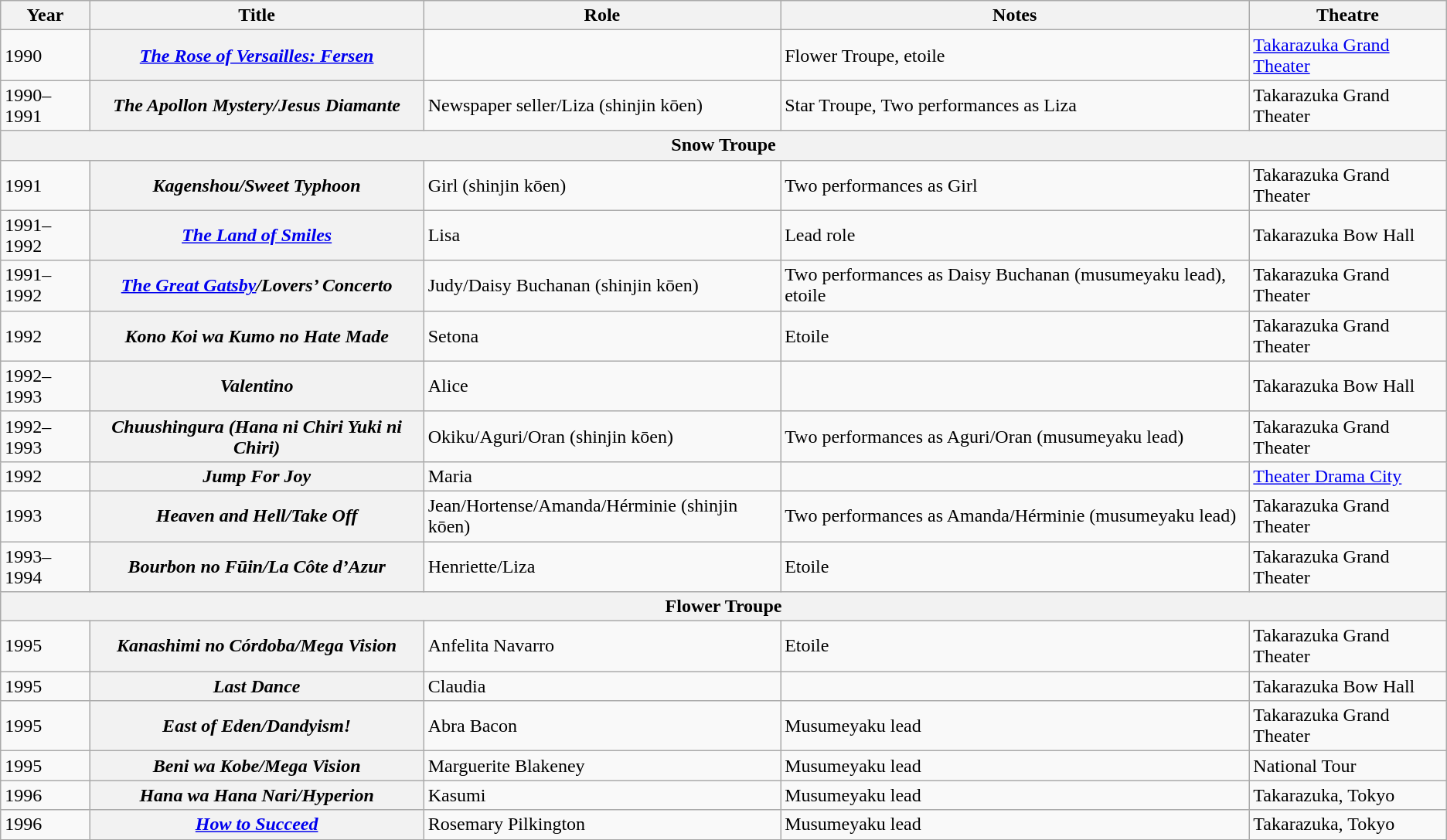<table class="wikitable plainrowheaders sortable">
<tr>
<th scope="col">Year</th>
<th scope="col">Title</th>
<th scope="col">Role</th>
<th scope="col">Notes</th>
<th scope="col">Theatre</th>
</tr>
<tr>
<td>1990</td>
<th scope="row"><em><a href='#'>The Rose of Versailles: Fersen</a></em></th>
<td></td>
<td>Flower Troupe, etoile</td>
<td><a href='#'>Takarazuka Grand Theater</a></td>
</tr>
<tr>
<td>1990–1991</td>
<th scope="row"><em>The Apollon Mystery/Jesus Diamante</em></th>
<td>Newspaper seller/Liza (shinjin kōen)</td>
<td>Star Troupe, Two performances as Liza</td>
<td>Takarazuka Grand Theater</td>
</tr>
<tr>
<th colspan="5">Snow Troupe</th>
</tr>
<tr>
<td>1991</td>
<th scope="row"><em>Kagenshou/Sweet Typhoon</em></th>
<td>Girl (shinjin kōen)</td>
<td>Two performances as Girl</td>
<td>Takarazuka Grand Theater</td>
</tr>
<tr>
<td>1991–1992</td>
<th scope="row"><em><a href='#'>The Land of Smiles</a></em></th>
<td>Lisa</td>
<td>Lead role</td>
<td>Takarazuka Bow Hall</td>
</tr>
<tr>
<td>1991–1992</td>
<th scope="row"><em><a href='#'>The Great Gatsby</a>/Lovers’ Concerto</em></th>
<td>Judy/Daisy Buchanan (shinjin kōen)</td>
<td>Two performances as Daisy Buchanan (musumeyaku lead), etoile</td>
<td>Takarazuka Grand Theater</td>
</tr>
<tr>
<td>1992</td>
<th scope="row"><em>Kono Koi wa Kumo no Hate Made</em></th>
<td>Setona</td>
<td>Etoile</td>
<td>Takarazuka Grand Theater</td>
</tr>
<tr>
<td>1992–1993</td>
<th scope="row"><em>Valentino</em></th>
<td>Alice</td>
<td></td>
<td>Takarazuka Bow Hall</td>
</tr>
<tr>
<td>1992–1993</td>
<th scope="row"><em>Chuushingura (Hana ni Chiri Yuki ni Chiri)</em></th>
<td>Okiku/Aguri/Oran (shinjin kōen)</td>
<td>Two performances as Aguri/Oran (musumeyaku lead)</td>
<td>Takarazuka Grand Theater</td>
</tr>
<tr>
<td>1992</td>
<th scope="row"><em>Jump For Joy</em></th>
<td>Maria</td>
<td></td>
<td><a href='#'>Theater Drama City</a></td>
</tr>
<tr>
<td>1993</td>
<th scope="row"><em>Heaven and Hell/Take Off</em></th>
<td>Jean/Hortense/Amanda/Hérminie (shinjin kōen)</td>
<td>Two performances as Amanda/Hérminie (musumeyaku lead)</td>
<td>Takarazuka Grand Theater</td>
</tr>
<tr>
<td>1993–1994</td>
<th scope="row"><em>Bourbon no Fūin/La Côte d’Azur</em></th>
<td>Henriette/Liza</td>
<td>Etoile</td>
<td>Takarazuka Grand Theater</td>
</tr>
<tr>
<th colspan="5">Flower Troupe</th>
</tr>
<tr>
<td>1995</td>
<th scope="row"><em>Kanashimi no Córdoba/Mega Vision</em></th>
<td>Anfelita Navarro</td>
<td>Etoile</td>
<td>Takarazuka Grand Theater</td>
</tr>
<tr>
<td>1995</td>
<th scope="row"><em>Last Dance</em></th>
<td>Claudia</td>
<td></td>
<td>Takarazuka Bow Hall</td>
</tr>
<tr>
<td>1995</td>
<th scope="row"><em>East of Eden/Dandyism!</em></th>
<td>Abra Bacon</td>
<td>Musumeyaku lead</td>
<td>Takarazuka Grand Theater</td>
</tr>
<tr>
<td>1995</td>
<th scope="row"><em>Beni wa Kobe/Mega Vision</em></th>
<td>Marguerite Blakeney</td>
<td>Musumeyaku lead</td>
<td>National Tour</td>
</tr>
<tr>
<td>1996</td>
<th scope="row"><em>Hana wa Hana Nari/Hyperion</em></th>
<td>Kasumi</td>
<td>Musumeyaku lead</td>
<td>Takarazuka, Tokyo</td>
</tr>
<tr>
<td>1996</td>
<th scope="row"><em><a href='#'>How to Succeed</a></em></th>
<td>Rosemary Pilkington</td>
<td>Musumeyaku lead</td>
<td>Takarazuka, Tokyo</td>
</tr>
</table>
